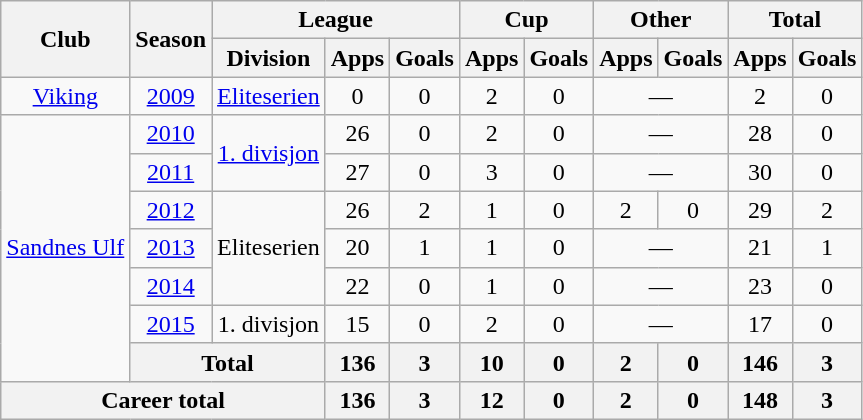<table class="wikitable" style="text-align: center;">
<tr>
<th rowspan="2">Club</th>
<th rowspan="2">Season</th>
<th colspan="3">League</th>
<th colspan="2">Cup</th>
<th colspan="2">Other</th>
<th colspan="2">Total</th>
</tr>
<tr>
<th>Division</th>
<th>Apps</th>
<th>Goals</th>
<th>Apps</th>
<th>Goals</th>
<th>Apps</th>
<th>Goals</th>
<th>Apps</th>
<th>Goals</th>
</tr>
<tr>
<td><a href='#'>Viking</a></td>
<td><a href='#'>2009</a></td>
<td><a href='#'>Eliteserien</a></td>
<td>0</td>
<td>0</td>
<td>2</td>
<td>0</td>
<td colspan="2">—</td>
<td>2</td>
<td>0</td>
</tr>
<tr>
<td rowspan="7"><a href='#'>Sandnes Ulf</a></td>
<td><a href='#'>2010</a></td>
<td rowspan="2"><a href='#'>1. divisjon</a></td>
<td>26</td>
<td>0</td>
<td>2</td>
<td>0</td>
<td colspan="2">—</td>
<td>28</td>
<td>0</td>
</tr>
<tr>
<td><a href='#'>2011</a></td>
<td>27</td>
<td>0</td>
<td>3</td>
<td>0</td>
<td colspan="2">—</td>
<td>30</td>
<td>0</td>
</tr>
<tr>
<td><a href='#'>2012</a></td>
<td rowspan="3">Eliteserien</td>
<td>26</td>
<td>2</td>
<td>1</td>
<td>0</td>
<td>2</td>
<td>0</td>
<td>29</td>
<td>2</td>
</tr>
<tr>
<td><a href='#'>2013</a></td>
<td>20</td>
<td>1</td>
<td>1</td>
<td>0</td>
<td colspan="2">—</td>
<td>21</td>
<td>1</td>
</tr>
<tr>
<td><a href='#'>2014</a></td>
<td>22</td>
<td>0</td>
<td>1</td>
<td>0</td>
<td colspan="2">—</td>
<td>23</td>
<td>0</td>
</tr>
<tr>
<td><a href='#'>2015</a></td>
<td>1. divisjon</td>
<td>15</td>
<td>0</td>
<td>2</td>
<td>0</td>
<td colspan="2">—</td>
<td>17</td>
<td>0</td>
</tr>
<tr>
<th colspan="2">Total</th>
<th>136</th>
<th>3</th>
<th>10</th>
<th>0</th>
<th>2</th>
<th>0</th>
<th>146</th>
<th>3</th>
</tr>
<tr>
<th colspan="3">Career total</th>
<th>136</th>
<th>3</th>
<th>12</th>
<th>0</th>
<th>2</th>
<th>0</th>
<th>148</th>
<th>3</th>
</tr>
</table>
